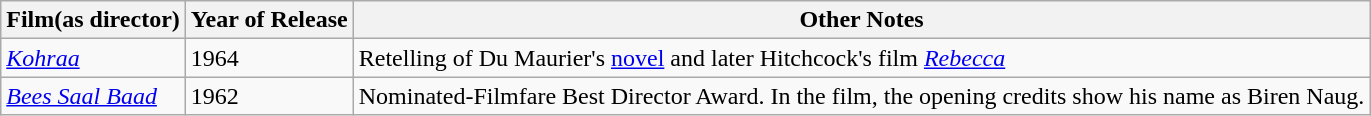<table class="wikitable">
<tr>
<th>Film(as director)</th>
<th>Year of Release</th>
<th>Other Notes</th>
</tr>
<tr>
<td><a href='#'><em>Kohraa</em></a></td>
<td>1964</td>
<td>Retelling of Du Maurier's <a href='#'>novel</a> and later Hitchcock's film <em><a href='#'>Rebecca</a></em></td>
</tr>
<tr>
<td><a href='#'><em>Bees Saal Baad</em></a></td>
<td>1962</td>
<td>Nominated-Filmfare Best Director Award. In the film, the opening credits show his name as Biren Naug.</td>
</tr>
</table>
